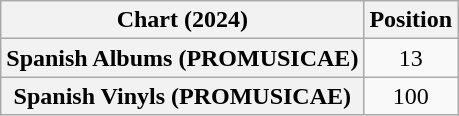<table class="wikitable plainrowheaders" style="text-align:center">
<tr>
<th scope="col">Chart (2024)</th>
<th scope="col">Position</th>
</tr>
<tr>
<th scope="row">Spanish Albums (PROMUSICAE)</th>
<td>13</td>
</tr>
<tr>
<th scope="row">Spanish Vinyls (PROMUSICAE)</th>
<td>100</td>
</tr>
</table>
